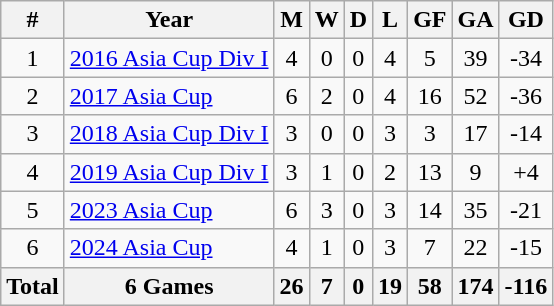<table class="wikitable sortable" style="text-align:center">
<tr>
<th>#</th>
<th>Year</th>
<th>M</th>
<th>W</th>
<th>D</th>
<th>L</th>
<th>GF</th>
<th>GA</th>
<th>GD</th>
</tr>
<tr>
<td>1</td>
<td align=left><a href='#'>2016 Asia Cup Div I</a></td>
<td>4</td>
<td>0</td>
<td>0</td>
<td>4</td>
<td>5</td>
<td>39</td>
<td>-34</td>
</tr>
<tr>
<td>2</td>
<td align=left><a href='#'>2017 Asia Cup</a></td>
<td>6</td>
<td>2</td>
<td>0</td>
<td>4</td>
<td>16</td>
<td>52</td>
<td>-36</td>
</tr>
<tr>
<td>3</td>
<td align=left><a href='#'>2018 Asia Cup Div I</a></td>
<td>3</td>
<td>0</td>
<td>0</td>
<td>3</td>
<td>3</td>
<td>17</td>
<td>-14</td>
</tr>
<tr>
<td>4</td>
<td align=left><a href='#'>2019 Asia Cup Div I</a></td>
<td>3</td>
<td>1</td>
<td>0</td>
<td>2</td>
<td>13</td>
<td>9</td>
<td>+4</td>
</tr>
<tr>
<td>5</td>
<td align=left><a href='#'>2023 Asia Cup</a></td>
<td>6</td>
<td>3</td>
<td>0</td>
<td>3</td>
<td>14</td>
<td>35</td>
<td>-21</td>
</tr>
<tr>
<td>6</td>
<td align=left><a href='#'>2024 Asia Cup</a></td>
<td>4</td>
<td>1</td>
<td>0</td>
<td>3</td>
<td>7</td>
<td>22</td>
<td>-15</td>
</tr>
<tr>
<th>Total</th>
<th>6 Games</th>
<th>26</th>
<th>7</th>
<th>0</th>
<th>19</th>
<th>58</th>
<th>174</th>
<th>-116</th>
</tr>
</table>
